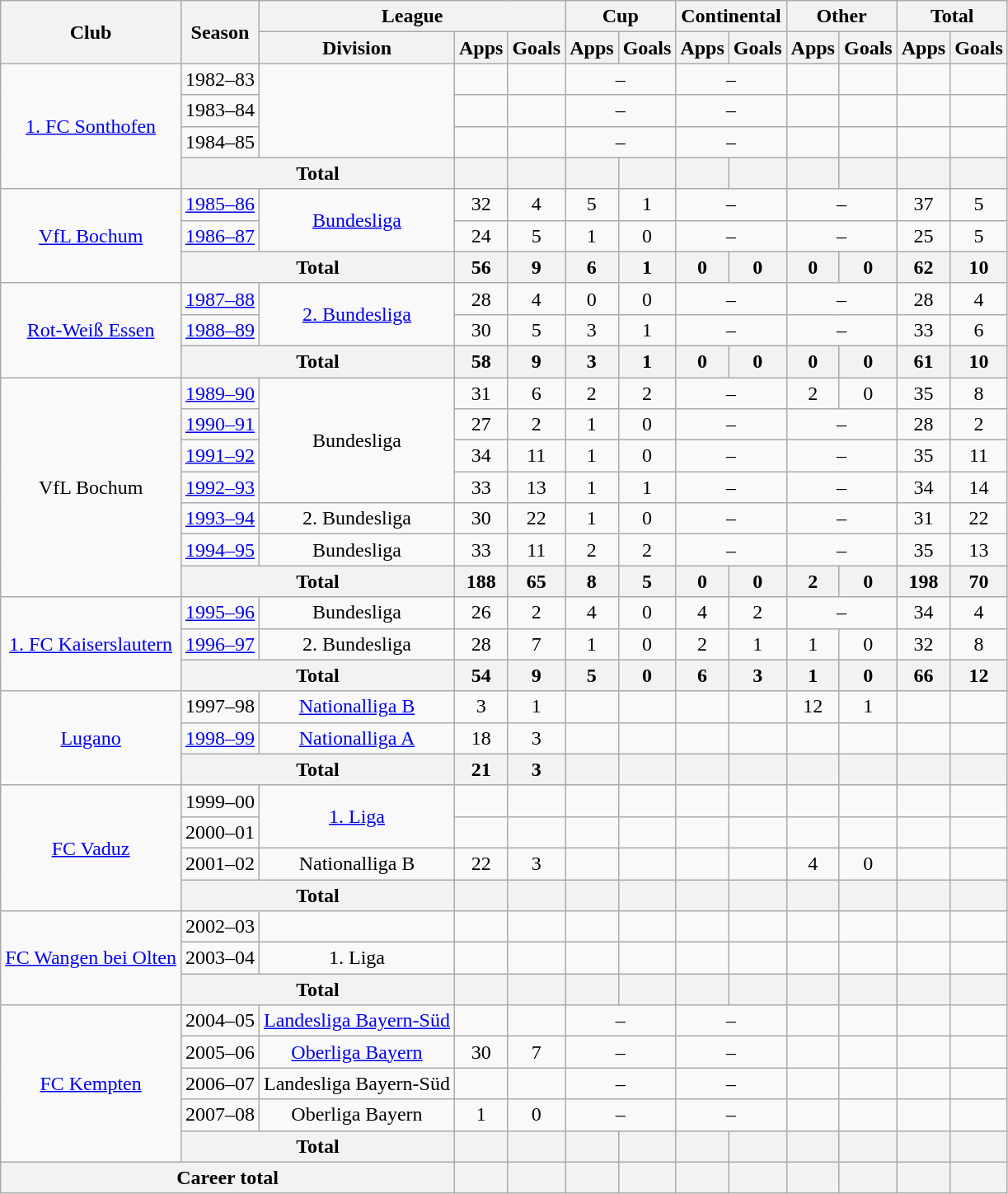<table class="wikitable" style="text-align:center">
<tr>
<th rowspan="2">Club</th>
<th rowspan="2">Season</th>
<th colspan="3">League</th>
<th colspan="2">Cup</th>
<th colspan="2">Continental</th>
<th colspan="2">Other</th>
<th colspan="2">Total</th>
</tr>
<tr>
<th>Division</th>
<th>Apps</th>
<th>Goals</th>
<th>Apps</th>
<th>Goals</th>
<th>Apps</th>
<th>Goals</th>
<th>Apps</th>
<th>Goals</th>
<th>Apps</th>
<th>Goals</th>
</tr>
<tr>
<td rowspan="4"><a href='#'>1. FC Sonthofen</a></td>
<td>1982–83</td>
<td rowspan="3"></td>
<td></td>
<td></td>
<td colspan="2">–</td>
<td colspan="2">–</td>
<td></td>
<td></td>
<td></td>
<td></td>
</tr>
<tr>
<td>1983–84</td>
<td></td>
<td></td>
<td colspan="2">–</td>
<td colspan="2">–</td>
<td></td>
<td></td>
<td></td>
<td></td>
</tr>
<tr>
<td>1984–85</td>
<td></td>
<td></td>
<td colspan="2">–</td>
<td colspan="2">–</td>
<td></td>
<td></td>
<td></td>
<td></td>
</tr>
<tr>
<th colspan="2">Total</th>
<th></th>
<th></th>
<th></th>
<th></th>
<th></th>
<th></th>
<th></th>
<th></th>
<th></th>
<th></th>
</tr>
<tr>
<td rowspan="3"><a href='#'>VfL Bochum</a></td>
<td><a href='#'>1985–86</a></td>
<td rowspan="2"><a href='#'>Bundesliga</a></td>
<td>32</td>
<td>4</td>
<td>5</td>
<td>1</td>
<td colspan="2">–</td>
<td colspan="2">–</td>
<td>37</td>
<td>5</td>
</tr>
<tr>
<td><a href='#'>1986–87</a></td>
<td>24</td>
<td>5</td>
<td>1</td>
<td>0</td>
<td colspan="2">–</td>
<td colspan="2">–</td>
<td>25</td>
<td>5</td>
</tr>
<tr>
<th colspan="2">Total</th>
<th>56</th>
<th>9</th>
<th>6</th>
<th>1</th>
<th>0</th>
<th>0</th>
<th>0</th>
<th>0</th>
<th>62</th>
<th>10</th>
</tr>
<tr>
<td rowspan="3"><a href='#'>Rot-Weiß Essen</a></td>
<td><a href='#'>1987–88</a></td>
<td rowspan="2"><a href='#'>2. Bundesliga</a></td>
<td>28</td>
<td>4</td>
<td>0</td>
<td>0</td>
<td colspan="2">–</td>
<td colspan="2">–</td>
<td>28</td>
<td>4</td>
</tr>
<tr>
<td><a href='#'>1988–89</a></td>
<td>30</td>
<td>5</td>
<td>3</td>
<td>1</td>
<td colspan="2">–</td>
<td colspan="2">–</td>
<td>33</td>
<td>6</td>
</tr>
<tr>
<th colspan="2">Total</th>
<th>58</th>
<th>9</th>
<th>3</th>
<th>1</th>
<th>0</th>
<th>0</th>
<th>0</th>
<th>0</th>
<th>61</th>
<th>10</th>
</tr>
<tr>
<td rowspan="7">VfL Bochum</td>
<td><a href='#'>1989–90</a></td>
<td rowspan="4">Bundesliga</td>
<td>31</td>
<td>6</td>
<td>2</td>
<td>2</td>
<td colspan="2">–</td>
<td>2</td>
<td>0</td>
<td>35</td>
<td>8</td>
</tr>
<tr>
<td><a href='#'>1990–91</a></td>
<td>27</td>
<td>2</td>
<td>1</td>
<td>0</td>
<td colspan="2">–</td>
<td colspan="2">–</td>
<td>28</td>
<td>2</td>
</tr>
<tr>
<td><a href='#'>1991–92</a></td>
<td>34</td>
<td>11</td>
<td>1</td>
<td>0</td>
<td colspan="2">–</td>
<td colspan="2">–</td>
<td>35</td>
<td>11</td>
</tr>
<tr>
<td><a href='#'>1992–93</a></td>
<td>33</td>
<td>13</td>
<td>1</td>
<td>1</td>
<td colspan="2">–</td>
<td colspan="2">–</td>
<td>34</td>
<td>14</td>
</tr>
<tr>
<td><a href='#'>1993–94</a></td>
<td>2. Bundesliga</td>
<td>30</td>
<td>22</td>
<td>1</td>
<td>0</td>
<td colspan="2">–</td>
<td colspan="2">–</td>
<td>31</td>
<td>22</td>
</tr>
<tr>
<td><a href='#'>1994–95</a></td>
<td>Bundesliga</td>
<td>33</td>
<td>11</td>
<td>2</td>
<td>2</td>
<td colspan="2">–</td>
<td colspan="2">–</td>
<td>35</td>
<td>13</td>
</tr>
<tr>
<th colspan="2">Total</th>
<th>188</th>
<th>65</th>
<th>8</th>
<th>5</th>
<th>0</th>
<th>0</th>
<th>2</th>
<th>0</th>
<th>198</th>
<th>70</th>
</tr>
<tr>
<td rowspan="3"><a href='#'>1. FC Kaiserslautern</a></td>
<td><a href='#'>1995–96</a></td>
<td>Bundesliga</td>
<td>26</td>
<td>2</td>
<td>4</td>
<td>0</td>
<td>4</td>
<td>2</td>
<td colspan="2">–</td>
<td>34</td>
<td>4</td>
</tr>
<tr>
<td><a href='#'>1996–97</a></td>
<td>2. Bundesliga</td>
<td>28</td>
<td>7</td>
<td>1</td>
<td>0</td>
<td>2</td>
<td>1</td>
<td>1</td>
<td>0</td>
<td>32</td>
<td>8</td>
</tr>
<tr>
<th colspan="2">Total</th>
<th>54</th>
<th>9</th>
<th>5</th>
<th>0</th>
<th>6</th>
<th>3</th>
<th>1</th>
<th>0</th>
<th>66</th>
<th>12</th>
</tr>
<tr>
<td rowspan="3"><a href='#'>Lugano</a></td>
<td>1997–98</td>
<td><a href='#'>Nationalliga B</a></td>
<td>3</td>
<td>1</td>
<td></td>
<td></td>
<td></td>
<td></td>
<td>12</td>
<td>1</td>
<td></td>
<td></td>
</tr>
<tr>
<td><a href='#'>1998–99</a></td>
<td><a href='#'>Nationalliga A</a></td>
<td>18</td>
<td>3</td>
<td></td>
<td></td>
<td></td>
<td></td>
<td></td>
<td></td>
<td></td>
<td></td>
</tr>
<tr>
<th colspan="2">Total</th>
<th>21</th>
<th>3</th>
<th></th>
<th></th>
<th></th>
<th></th>
<th></th>
<th></th>
<th></th>
<th></th>
</tr>
<tr>
<td rowspan="4"><a href='#'>FC Vaduz</a></td>
<td>1999–00</td>
<td rowspan="2"><a href='#'>1. Liga</a></td>
<td></td>
<td></td>
<td></td>
<td></td>
<td></td>
<td></td>
<td></td>
<td></td>
<td></td>
<td></td>
</tr>
<tr>
<td>2000–01</td>
<td></td>
<td></td>
<td></td>
<td></td>
<td></td>
<td></td>
<td></td>
<td></td>
<td></td>
<td></td>
</tr>
<tr>
<td>2001–02</td>
<td>Nationalliga B</td>
<td>22</td>
<td>3</td>
<td></td>
<td></td>
<td></td>
<td></td>
<td>4</td>
<td>0</td>
<td></td>
<td></td>
</tr>
<tr>
<th colspan="2">Total</th>
<th></th>
<th></th>
<th></th>
<th></th>
<th></th>
<th></th>
<th></th>
<th></th>
<th></th>
<th></th>
</tr>
<tr>
<td rowspan="3"><a href='#'>FC Wangen bei Olten</a></td>
<td>2002–03</td>
<td></td>
<td></td>
<td></td>
<td></td>
<td></td>
<td></td>
<td></td>
<td></td>
<td></td>
<td></td>
<td></td>
</tr>
<tr>
<td>2003–04</td>
<td>1. Liga</td>
<td></td>
<td></td>
<td></td>
<td></td>
<td></td>
<td></td>
<td></td>
<td></td>
<td></td>
<td></td>
</tr>
<tr>
<th colspan="2">Total</th>
<th></th>
<th></th>
<th></th>
<th></th>
<th></th>
<th></th>
<th></th>
<th></th>
<th></th>
<th></th>
</tr>
<tr>
<td rowspan="5"><a href='#'>FC Kempten</a></td>
<td>2004–05</td>
<td><a href='#'>Landesliga Bayern-Süd</a></td>
<td></td>
<td></td>
<td colspan="2">–</td>
<td colspan="2">–</td>
<td></td>
<td></td>
<td></td>
<td></td>
</tr>
<tr>
<td>2005–06</td>
<td><a href='#'>Oberliga Bayern</a></td>
<td>30</td>
<td>7</td>
<td colspan="2">–</td>
<td colspan="2">–</td>
<td></td>
<td></td>
<td></td>
<td></td>
</tr>
<tr>
<td>2006–07</td>
<td>Landesliga Bayern-Süd</td>
<td></td>
<td></td>
<td colspan="2">–</td>
<td colspan="2">–</td>
<td></td>
<td></td>
<td></td>
<td></td>
</tr>
<tr>
<td>2007–08</td>
<td>Oberliga Bayern</td>
<td>1</td>
<td>0</td>
<td colspan="2">–</td>
<td colspan="2">–</td>
<td></td>
<td></td>
<td></td>
<td></td>
</tr>
<tr>
<th colspan="2">Total</th>
<th></th>
<th></th>
<th></th>
<th></th>
<th></th>
<th></th>
<th></th>
<th></th>
<th></th>
<th></th>
</tr>
<tr>
<th colspan="3">Career total</th>
<th></th>
<th></th>
<th></th>
<th></th>
<th></th>
<th></th>
<th></th>
<th></th>
<th></th>
<th></th>
</tr>
</table>
